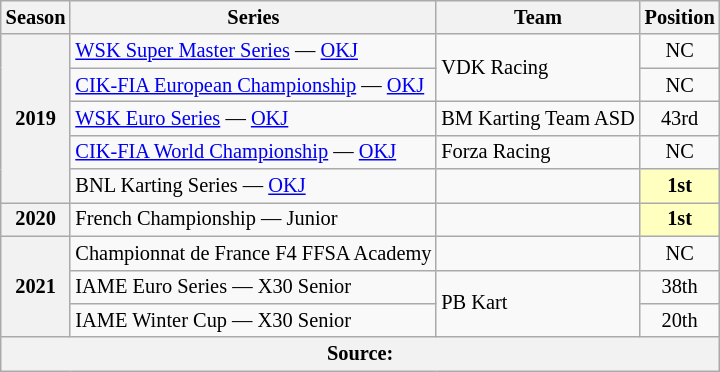<table class="wikitable" style="font-size: 85%; text-align:center">
<tr>
<th>Season</th>
<th>Series</th>
<th>Team</th>
<th>Position</th>
</tr>
<tr>
<th rowspan="5">2019</th>
<td align="left"><a href='#'>WSK Super Master Series</a> — <a href='#'>OKJ</a></td>
<td rowspan="2"  align="left">VDK Racing</td>
<td>NC</td>
</tr>
<tr>
<td align="left"><a href='#'>CIK-FIA European Championship</a> — <a href='#'>OKJ</a></td>
<td>NC</td>
</tr>
<tr>
<td align="left"><a href='#'>WSK Euro Series</a> — <a href='#'>OKJ</a></td>
<td align="left">BM Karting Team ASD</td>
<td>43rd</td>
</tr>
<tr>
<td align="left"><a href='#'>CIK-FIA World Championship</a> — <a href='#'>OKJ</a></td>
<td align="left">Forza Racing</td>
<td>NC</td>
</tr>
<tr>
<td align="left">BNL Karting Series — <a href='#'>OKJ</a></td>
<td align="left"></td>
<td style="background:#FFFFBF;"><strong>1st</strong></td>
</tr>
<tr>
<th>2020</th>
<td align="left">French Championship — Junior</td>
<td align="left"></td>
<td style="background:#FFFFBF;"><strong>1st</strong></td>
</tr>
<tr>
<th rowspan="3">2021</th>
<td align="left">Championnat de France F4 FFSA Academy</td>
<td align="left"></td>
<td>NC</td>
</tr>
<tr>
<td align="left">IAME Euro Series — X30 Senior</td>
<td rowspan="2"  align="left">PB Kart</td>
<td>38th</td>
</tr>
<tr>
<td align="left">IAME Winter Cup — X30 Senior</td>
<td>20th</td>
</tr>
<tr>
<th colspan="4">Source:</th>
</tr>
</table>
